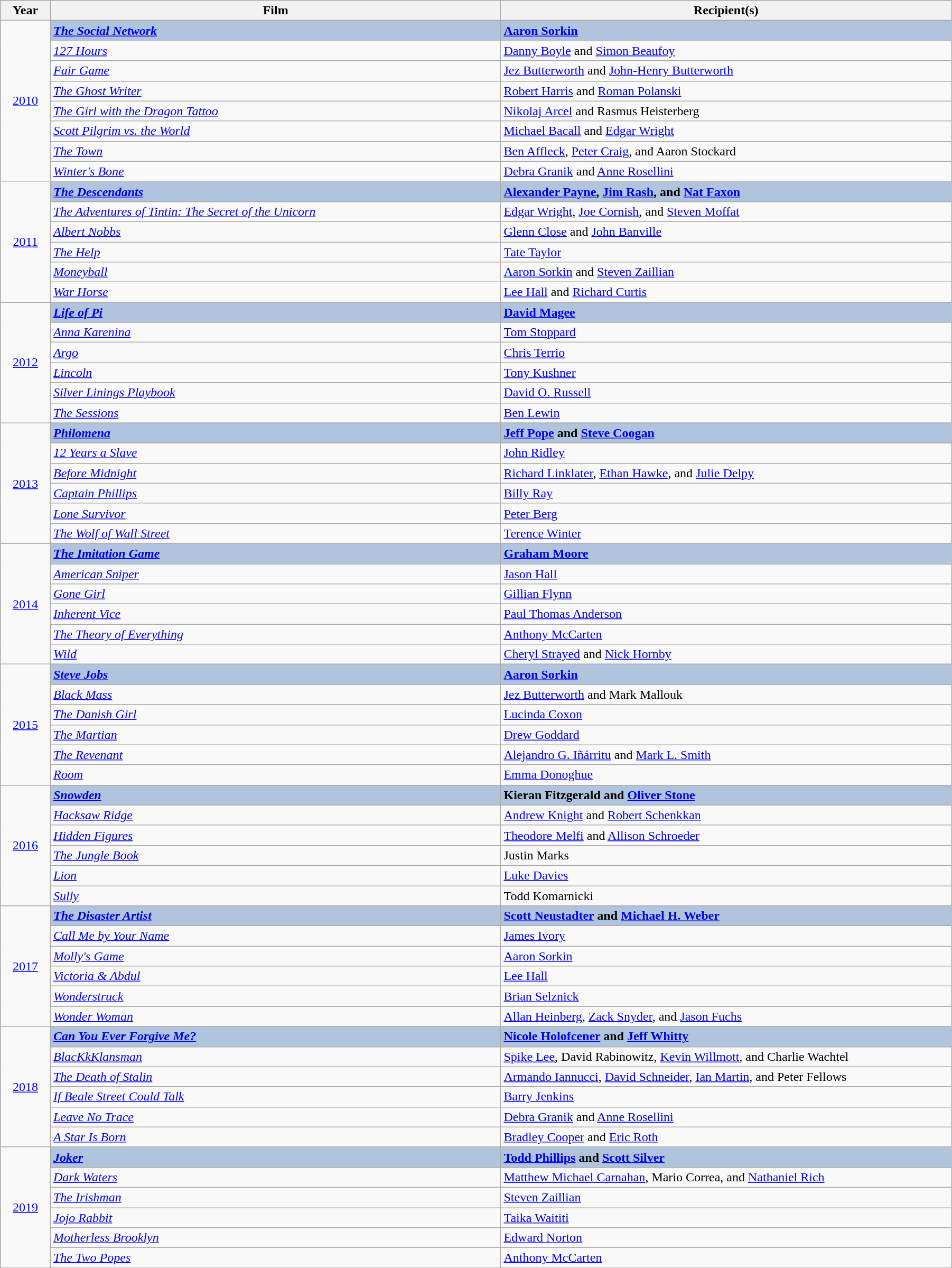<table class="wikitable" width="95%" cellpadding="5">
<tr>
<th width="5%">Year</th>
<th width="45%">Film</th>
<th width="45%">Recipient(s)</th>
</tr>
<tr>
<td rowspan="8" style="text-align:center;"><a href='#'>2010</a></td>
<td style="background:#B0C4DE;"><strong><em><a href='#'>The Social Network</a></em></strong></td>
<td style="background:#B0C4DE;"><strong><a href='#'>Aaron Sorkin</a></strong></td>
</tr>
<tr>
<td><em><a href='#'>127 Hours</a></em></td>
<td><a href='#'>Danny Boyle</a> and <a href='#'>Simon Beaufoy</a></td>
</tr>
<tr>
<td><em><a href='#'>Fair Game</a></em></td>
<td><a href='#'>Jez Butterworth</a> and <a href='#'>John-Henry Butterworth</a></td>
</tr>
<tr>
<td><em><a href='#'>The Ghost Writer</a></em></td>
<td><a href='#'>Robert Harris</a> and <a href='#'>Roman Polanski</a></td>
</tr>
<tr>
<td><em><a href='#'>The Girl with the Dragon Tattoo</a></em></td>
<td><a href='#'>Nikolaj Arcel</a> and Rasmus Heisterberg</td>
</tr>
<tr>
<td><em><a href='#'>Scott Pilgrim vs. the World</a></em></td>
<td><a href='#'>Michael Bacall</a> and <a href='#'>Edgar Wright</a></td>
</tr>
<tr>
<td><em><a href='#'>The Town</a></em></td>
<td><a href='#'>Ben Affleck</a>, <a href='#'>Peter Craig</a>, and Aaron Stockard</td>
</tr>
<tr>
<td><em><a href='#'>Winter's Bone</a></em></td>
<td><a href='#'>Debra Granik</a> and <a href='#'>Anne Rosellini</a></td>
</tr>
<tr>
<td rowspan="6" style="text-align:center;"><a href='#'>2011</a></td>
<td style="background:#B0C4DE;"><strong><em><a href='#'>The Descendants</a></em></strong></td>
<td style="background:#B0C4DE;"><strong><a href='#'>Alexander Payne</a>, <a href='#'>Jim Rash</a>, and <a href='#'>Nat Faxon</a></strong></td>
</tr>
<tr>
<td><em><a href='#'>The Adventures of Tintin: The Secret of the Unicorn</a></em></td>
<td><a href='#'>Edgar Wright</a>, <a href='#'>Joe Cornish</a>, and <a href='#'>Steven Moffat</a></td>
</tr>
<tr>
<td><em><a href='#'>Albert Nobbs</a></em></td>
<td><a href='#'>Glenn Close</a> and <a href='#'>John Banville</a></td>
</tr>
<tr>
<td><em><a href='#'>The Help</a></em></td>
<td><a href='#'>Tate Taylor</a></td>
</tr>
<tr>
<td><em><a href='#'>Moneyball</a></em></td>
<td><a href='#'>Aaron Sorkin</a> and <a href='#'>Steven Zaillian</a></td>
</tr>
<tr>
<td><em><a href='#'>War Horse</a> </em></td>
<td><a href='#'>Lee Hall</a> and <a href='#'>Richard Curtis</a></td>
</tr>
<tr>
<td rowspan="6" style="text-align:center;"><a href='#'>2012</a></td>
<td style="background:#B0C4DE;"><strong><em><a href='#'>Life of Pi</a></em></strong></td>
<td style="background:#B0C4DE;"><strong><a href='#'>David Magee</a></strong></td>
</tr>
<tr>
<td><em><a href='#'>Anna Karenina</a></em></td>
<td><a href='#'>Tom Stoppard</a></td>
</tr>
<tr>
<td><em><a href='#'>Argo</a></em></td>
<td><a href='#'>Chris Terrio</a></td>
</tr>
<tr>
<td><em><a href='#'>Lincoln</a></em></td>
<td><a href='#'>Tony Kushner</a></td>
</tr>
<tr>
<td><em><a href='#'>Silver Linings Playbook</a></em></td>
<td><a href='#'>David O. Russell</a></td>
</tr>
<tr>
<td><em><a href='#'>The Sessions</a></em></td>
<td><a href='#'>Ben Lewin</a></td>
</tr>
<tr>
<td rowspan="6" style="text-align:center;"><a href='#'>2013</a></td>
<td style="background:#B0C4DE;"><strong><em><a href='#'>Philomena</a></em></strong></td>
<td style="background:#B0C4DE;"><strong><a href='#'>Jeff Pope</a> and <a href='#'>Steve Coogan</a></strong></td>
</tr>
<tr>
<td><em><a href='#'>12 Years a Slave</a></em></td>
<td><a href='#'>John Ridley</a></td>
</tr>
<tr>
<td><em><a href='#'>Before Midnight</a></em></td>
<td><a href='#'>Richard Linklater</a>, <a href='#'>Ethan Hawke</a>, and <a href='#'>Julie Delpy</a></td>
</tr>
<tr>
<td><em><a href='#'>Captain Phillips</a></em></td>
<td><a href='#'>Billy Ray</a></td>
</tr>
<tr>
<td><em><a href='#'>Lone Survivor</a></em></td>
<td><a href='#'>Peter Berg</a></td>
</tr>
<tr>
<td><em><a href='#'>The Wolf of Wall Street</a></em></td>
<td><a href='#'>Terence Winter</a></td>
</tr>
<tr>
<td rowspan="6" style="text-align:center;"><a href='#'>2014</a></td>
<td style="background:#B0C4DE;"><strong><em><a href='#'>The Imitation Game</a></em></strong></td>
<td style="background:#B0C4DE;"><strong><a href='#'>Graham Moore</a></strong></td>
</tr>
<tr>
<td><em><a href='#'>American Sniper</a></em></td>
<td><a href='#'>Jason Hall</a></td>
</tr>
<tr>
<td><em><a href='#'>Gone Girl</a></em></td>
<td><a href='#'>Gillian Flynn</a></td>
</tr>
<tr>
<td><em><a href='#'>Inherent Vice</a></em></td>
<td><a href='#'>Paul Thomas Anderson</a></td>
</tr>
<tr>
<td><em><a href='#'>The Theory of Everything</a></em></td>
<td><a href='#'>Anthony McCarten</a></td>
</tr>
<tr>
<td><em><a href='#'>Wild</a></em></td>
<td><a href='#'>Cheryl Strayed</a> and <a href='#'>Nick Hornby</a></td>
</tr>
<tr>
<td rowspan="6" style="text-align:center;"><a href='#'>2015</a><br></td>
<td style="background:#B0C4DE;"><strong><em><a href='#'>Steve Jobs</a></em></strong></td>
<td style="background:#B0C4DE;"><strong><a href='#'>Aaron Sorkin</a></strong></td>
</tr>
<tr>
<td><em><a href='#'>Black Mass</a></em></td>
<td><a href='#'>Jez Butterworth</a> and Mark Mallouk</td>
</tr>
<tr>
<td><em><a href='#'>The Danish Girl</a></em></td>
<td><a href='#'>Lucinda Coxon</a></td>
</tr>
<tr>
<td><em><a href='#'>The Martian</a></em></td>
<td><a href='#'>Drew Goddard</a></td>
</tr>
<tr>
<td><em><a href='#'>The Revenant</a></em></td>
<td><a href='#'>Alejandro G. Iñárritu</a> and <a href='#'>Mark L. Smith</a></td>
</tr>
<tr>
<td><em><a href='#'>Room</a></em></td>
<td><a href='#'>Emma Donoghue</a></td>
</tr>
<tr>
<td rowspan="6" style="text-align:center;"><a href='#'>2016</a><br></td>
<td style="background:#B0C4DE;"><strong><em><a href='#'>Snowden</a></em></strong></td>
<td style="background:#B0C4DE;"><strong>Kieran Fitzgerald and <a href='#'>Oliver Stone</a></strong></td>
</tr>
<tr>
<td><em><a href='#'>Hacksaw Ridge</a></em></td>
<td><a href='#'>Andrew Knight</a> and <a href='#'>Robert Schenkkan</a></td>
</tr>
<tr>
<td><em><a href='#'>Hidden Figures</a></em></td>
<td><a href='#'>Theodore Melfi</a> and <a href='#'>Allison Schroeder</a></td>
</tr>
<tr>
<td><em><a href='#'>The Jungle Book</a></em></td>
<td>Justin Marks</td>
</tr>
<tr>
<td><em><a href='#'>Lion</a></em></td>
<td><a href='#'>Luke Davies</a></td>
</tr>
<tr>
<td><em><a href='#'>Sully</a></em></td>
<td>Todd Komarnicki</td>
</tr>
<tr>
<td rowspan="6" style="text-align:center;"><a href='#'>2017</a><br></td>
<td style="background:#B0C4DE;"><strong><em><a href='#'>The Disaster Artist</a></em></strong></td>
<td style="background:#B0C4DE;"><strong><a href='#'>Scott Neustadter</a> and <a href='#'>Michael H. Weber</a></strong></td>
</tr>
<tr>
<td><em><a href='#'>Call Me by Your Name</a></em></td>
<td><a href='#'>James Ivory</a></td>
</tr>
<tr>
<td><em><a href='#'>Molly's Game</a></em></td>
<td><a href='#'>Aaron Sorkin</a></td>
</tr>
<tr>
<td><em><a href='#'>Victoria & Abdul</a></em></td>
<td><a href='#'>Lee Hall</a></td>
</tr>
<tr>
<td><em><a href='#'>Wonderstruck</a></em></td>
<td><a href='#'>Brian Selznick</a></td>
</tr>
<tr>
<td><em><a href='#'>Wonder Woman</a></em></td>
<td><a href='#'>Allan Heinberg</a>, <a href='#'>Zack Snyder</a>, and <a href='#'>Jason Fuchs</a></td>
</tr>
<tr>
<td rowspan="6" style="text-align:center;"><a href='#'>2018</a><br></td>
<td style="background:#B0C4DE;"><strong><em><a href='#'>Can You Ever Forgive Me?</a></em></strong></td>
<td style="background:#B0C4DE;"><strong><a href='#'>Nicole Holofcener</a> and <a href='#'>Jeff Whitty</a></strong></td>
</tr>
<tr>
<td><em><a href='#'>BlacKkKlansman</a></em></td>
<td><a href='#'>Spike Lee</a>, David Rabinowitz, <a href='#'>Kevin Willmott</a>, and Charlie Wachtel</td>
</tr>
<tr>
<td><em><a href='#'>The Death of Stalin</a></em></td>
<td><a href='#'>Armando Iannucci</a>, <a href='#'>David Schneider</a>, <a href='#'>Ian Martin</a>, and Peter Fellows</td>
</tr>
<tr>
<td><em><a href='#'>If Beale Street Could Talk</a></em></td>
<td><a href='#'>Barry Jenkins</a></td>
</tr>
<tr>
<td><em><a href='#'>Leave No Trace</a></em></td>
<td><a href='#'>Debra Granik</a> and <a href='#'>Anne Rosellini</a></td>
</tr>
<tr>
<td><em><a href='#'>A Star Is Born</a></em></td>
<td><a href='#'>Bradley Cooper</a> and <a href='#'>Eric Roth</a></td>
</tr>
<tr>
<td rowspan="6" style="text-align:center;"><a href='#'>2019</a><br></td>
<td style="background:#B0C4DE;"><strong><em><a href='#'>Joker</a></em></strong></td>
<td style="background:#B0C4DE;"><strong><a href='#'>Todd Phillips</a> and <a href='#'>Scott Silver</a></strong></td>
</tr>
<tr>
<td><em><a href='#'>Dark Waters</a></em></td>
<td><a href='#'>Matthew Michael Carnahan</a>, Mario Correa, and <a href='#'>Nathaniel Rich</a></td>
</tr>
<tr>
<td><em><a href='#'>The Irishman</a></em></td>
<td><a href='#'>Steven Zaillian</a></td>
</tr>
<tr>
<td><em><a href='#'>Jojo Rabbit</a></em></td>
<td><a href='#'>Taika Waititi</a></td>
</tr>
<tr>
<td><em><a href='#'>Motherless Brooklyn</a></em></td>
<td><a href='#'>Edward Norton</a></td>
</tr>
<tr>
<td><em><a href='#'>The Two Popes</a></em></td>
<td><a href='#'>Anthony McCarten</a></td>
</tr>
<tr>
</tr>
</table>
